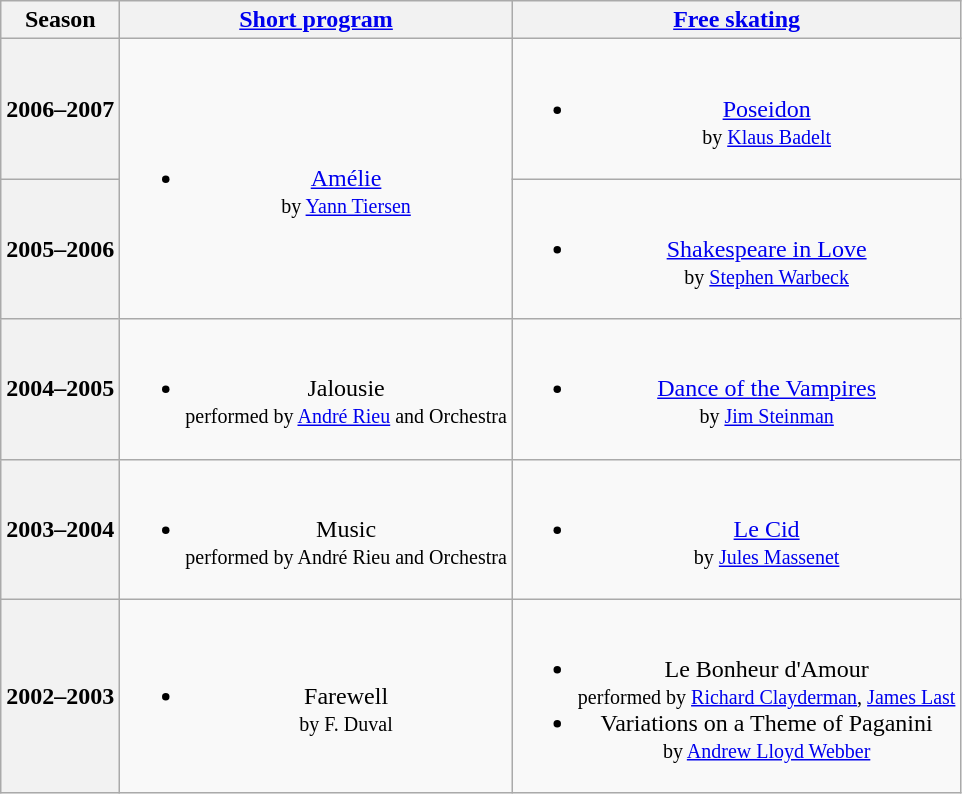<table class="wikitable" style="text-align:center">
<tr>
<th>Season</th>
<th><a href='#'>Short program</a></th>
<th><a href='#'>Free skating</a></th>
</tr>
<tr>
<th>2006–2007 <br> </th>
<td rowspan=2><br><ul><li><a href='#'>Amélie</a> <br><small> by <a href='#'>Yann Tiersen</a> </small></li></ul></td>
<td><br><ul><li><a href='#'>Poseidon</a> <br><small> by <a href='#'>Klaus Badelt</a> </small></li></ul></td>
</tr>
<tr>
<th>2005–2006 <br> </th>
<td><br><ul><li><a href='#'>Shakespeare in Love</a> <br><small> by <a href='#'>Stephen Warbeck</a> </small></li></ul></td>
</tr>
<tr>
<th>2004–2005 <br> </th>
<td><br><ul><li>Jalousie <br><small> performed by <a href='#'>André Rieu</a> and Orchestra </small></li></ul></td>
<td><br><ul><li><a href='#'>Dance of the Vampires</a> <br><small> by <a href='#'>Jim Steinman</a> </small></li></ul></td>
</tr>
<tr>
<th>2003–2004 <br> </th>
<td><br><ul><li>Music <br><small> performed by André Rieu and Orchestra </small></li></ul></td>
<td><br><ul><li><a href='#'>Le Cid</a> <br><small> by <a href='#'>Jules Massenet</a> </small></li></ul></td>
</tr>
<tr>
<th>2002–2003 <br> </th>
<td><br><ul><li>Farewell <br><small> by F. Duval </small></li></ul></td>
<td><br><ul><li>Le Bonheur d'Amour <br><small> performed by <a href='#'>Richard Clayderman</a>, <a href='#'>James Last</a> </small></li><li>Variations on a Theme of Paganini <br><small> by <a href='#'>Andrew Lloyd Webber</a> </small></li></ul></td>
</tr>
</table>
